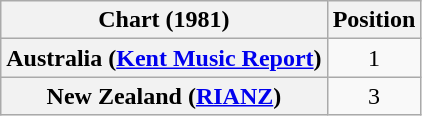<table class="wikitable sortable plainrowheaders" style="text-align:center">
<tr>
<th>Chart (1981)</th>
<th>Position</th>
</tr>
<tr>
<th scope="row">Australia (<a href='#'>Kent Music Report</a>)</th>
<td>1</td>
</tr>
<tr>
<th scope="row">New Zealand (<a href='#'>RIANZ</a>)</th>
<td>3</td>
</tr>
</table>
